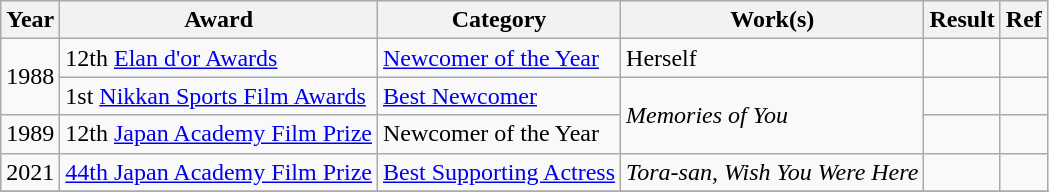<table class="wikitable sortable">
<tr>
<th>Year</th>
<th>Award</th>
<th>Category</th>
<th>Work(s)</th>
<th>Result</th>
<th class="unsortable">Ref</th>
</tr>
<tr>
<td rowspan=2>1988</td>
<td>12th <a href='#'>Elan d'or Awards</a></td>
<td><a href='#'>Newcomer of the Year</a></td>
<td>Herself</td>
<td></td>
<td></td>
</tr>
<tr>
<td>1st <a href='#'>Nikkan Sports Film Awards</a></td>
<td><a href='#'>Best Newcomer</a></td>
<td rowspan=2><em>Memories of You</em></td>
<td></td>
<td></td>
</tr>
<tr>
<td>1989</td>
<td>12th <a href='#'>Japan Academy Film Prize</a></td>
<td>Newcomer of the Year</td>
<td></td>
<td></td>
</tr>
<tr>
<td>2021</td>
<td><a href='#'>44th Japan Academy Film Prize</a></td>
<td><a href='#'>Best Supporting Actress</a></td>
<td><em>Tora-san, Wish You Were Here</em></td>
<td></td>
<td></td>
</tr>
<tr>
</tr>
</table>
